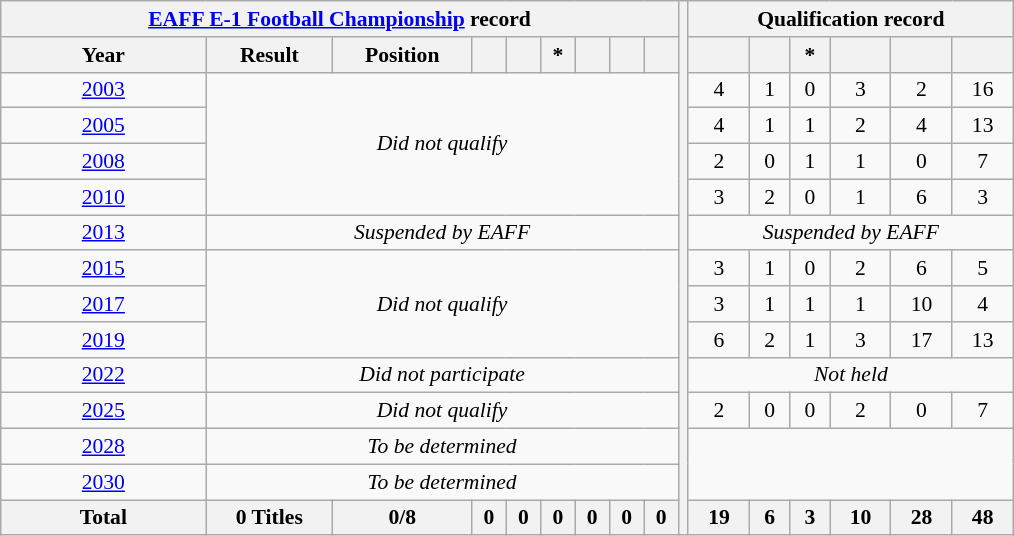<table class="wikitable" style="text-align: center;font-size:90%;">
<tr>
<th colspan=9><a href='#'>EAFF E-1 Football Championship</a> record</th>
<th style="width:1%;" rowspan="19"></th>
<th colspan=6>Qualification record</th>
</tr>
<tr>
<th width=130>Year</th>
<th>Result</th>
<th>Position</th>
<th></th>
<th></th>
<th>*</th>
<th></th>
<th></th>
<th></th>
<th></th>
<th></th>
<th>*</th>
<th></th>
<th></th>
<th></th>
</tr>
<tr>
<td> <a href='#'>2003</a></td>
<td rowspan=4 colspan=8><em>Did not qualify</em></td>
<td>4</td>
<td>1</td>
<td>0</td>
<td>3</td>
<td>2</td>
<td>16</td>
</tr>
<tr>
<td> <a href='#'>2005</a></td>
<td>4</td>
<td>1</td>
<td>1</td>
<td>2</td>
<td>4</td>
<td>13</td>
</tr>
<tr>
<td> <a href='#'>2008</a></td>
<td>2</td>
<td>0</td>
<td>1</td>
<td>1</td>
<td>0</td>
<td>7</td>
</tr>
<tr>
<td> <a href='#'>2010</a></td>
<td>3</td>
<td>2</td>
<td>0</td>
<td>1</td>
<td>6</td>
<td>3</td>
</tr>
<tr>
<td> <a href='#'>2013</a></td>
<td colspan=8><em>Suspended by EAFF</em></td>
<td colspan=6><em>Suspended by EAFF</em></td>
</tr>
<tr>
<td> <a href='#'>2015</a></td>
<td rowspan=3 colspan=8><em>Did not qualify</em></td>
<td>3</td>
<td>1</td>
<td>0</td>
<td>2</td>
<td>6</td>
<td>5</td>
</tr>
<tr>
<td> <a href='#'>2017</a></td>
<td>3</td>
<td>1</td>
<td>1</td>
<td>1</td>
<td>10</td>
<td>4</td>
</tr>
<tr>
<td> <a href='#'>2019</a></td>
<td>6</td>
<td>2</td>
<td>1</td>
<td>3</td>
<td>17</td>
<td>13</td>
</tr>
<tr>
<td> <a href='#'>2022</a></td>
<td colspan=8><em>Did not participate</em></td>
<td colspan=7><em>Not held</em></td>
</tr>
<tr>
<td> <a href='#'>2025</a></td>
<td colspan=8><em>Did not qualify</em></td>
<td>2</td>
<td>0</td>
<td>0</td>
<td>2</td>
<td>0</td>
<td>7</td>
</tr>
<tr>
<td> <a href='#'>2028</a></td>
<td colspan=8><em>To be determined</em></td>
</tr>
<tr>
<td> <a href='#'>2030</a></td>
<td colspan=8><em>To be determined</em></td>
</tr>
<tr>
<th><strong>Total</strong></th>
<th><strong>0 Titles</strong></th>
<th><strong>0/8</strong></th>
<th>0</th>
<th>0</th>
<th>0</th>
<th>0</th>
<th>0</th>
<th>0</th>
<th>19</th>
<th>6</th>
<th>3</th>
<th>10</th>
<th>28</th>
<th>48</th>
</tr>
</table>
